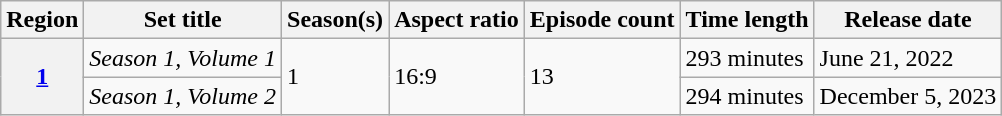<table class="wikitable sortable">
<tr>
<th scope="col">Region</th>
<th scope="col">Set title</th>
<th scope="col">Season(s)</th>
<th scope="col">Aspect ratio</th>
<th scope="col">Episode count</th>
<th scope="col">Time length</th>
<th scope="col">Release date</th>
</tr>
<tr>
<th scope="row" rowspan="3"><a href='#'>1</a></th>
<td><em>Season 1, Volume 1</em></td>
<td rowspan="2">1</td>
<td rowspan="3">16:9</td>
<td rowspan="2">13</td>
<td>293 minutes</td>
<td>June 21, 2022</td>
</tr>
<tr>
<td><em>Season 1, Volume 2</em></td>
<td>294 minutes</td>
<td>December 5, 2023</td>
</tr>
</table>
